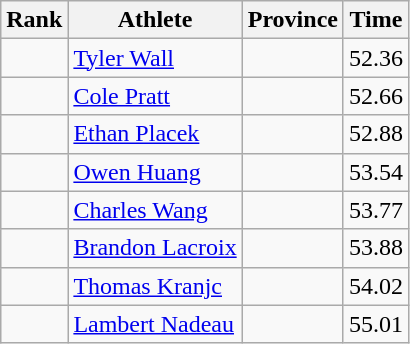<table class="wikitable sortable" style="text-align:center">
<tr>
<th>Rank</th>
<th>Athlete</th>
<th>Province</th>
<th>Time</th>
</tr>
<tr>
<td></td>
<td align=left><a href='#'>Tyler Wall</a></td>
<td style="text-align:left;"></td>
<td>52.36</td>
</tr>
<tr>
<td></td>
<td align=left><a href='#'>Cole Pratt</a></td>
<td style="text-align:left;"></td>
<td>52.66</td>
</tr>
<tr>
<td></td>
<td align=left><a href='#'>Ethan Placek</a></td>
<td style="text-align:left;"></td>
<td>52.88</td>
</tr>
<tr>
<td></td>
<td align=left><a href='#'>Owen Huang</a></td>
<td style="text-align:left;"></td>
<td>53.54</td>
</tr>
<tr>
<td></td>
<td align=left><a href='#'>Charles Wang</a></td>
<td style="text-align:left;"></td>
<td>53.77</td>
</tr>
<tr>
<td></td>
<td align=left><a href='#'>Brandon Lacroix</a></td>
<td style="text-align:left;"></td>
<td>53.88</td>
</tr>
<tr>
<td></td>
<td align=left><a href='#'>Thomas Kranjc</a></td>
<td style="text-align:left;"></td>
<td>54.02</td>
</tr>
<tr>
<td></td>
<td align=left><a href='#'>Lambert Nadeau</a></td>
<td style="text-align:left;"></td>
<td>55.01</td>
</tr>
</table>
